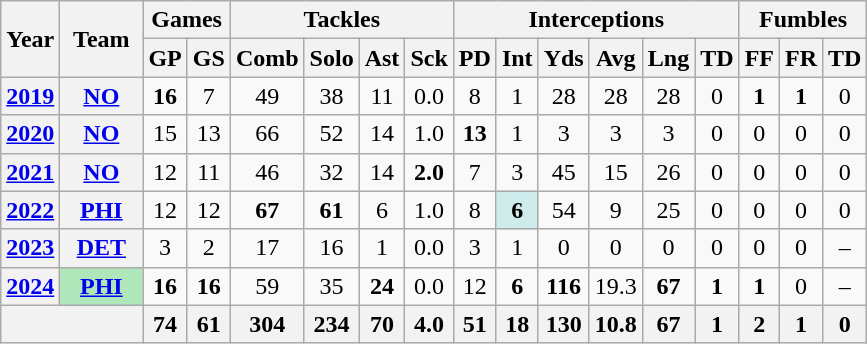<table class="wikitable" style="text-align: center;">
<tr>
<th rowspan="2">Year</th>
<th rowspan="2">Team</th>
<th colspan="2">Games</th>
<th colspan="4">Tackles</th>
<th colspan="6">Interceptions</th>
<th colspan="3">Fumbles</th>
</tr>
<tr>
<th>GP</th>
<th>GS</th>
<th>Comb</th>
<th>Solo</th>
<th>Ast</th>
<th>Sck</th>
<th>PD</th>
<th>Int</th>
<th>Yds</th>
<th>Avg</th>
<th>Lng</th>
<th>TD</th>
<th>FF</th>
<th>FR</th>
<th>TD</th>
</tr>
<tr>
<th><a href='#'>2019</a></th>
<th><a href='#'>NO</a></th>
<td><strong>16</strong></td>
<td>7</td>
<td>49</td>
<td>38</td>
<td>11</td>
<td>0.0</td>
<td>8</td>
<td>1</td>
<td>28</td>
<td>28</td>
<td>28</td>
<td>0</td>
<td><strong>1</strong></td>
<td><strong>1</strong></td>
<td>0</td>
</tr>
<tr>
<th><a href='#'>2020</a></th>
<th><a href='#'>NO</a></th>
<td>15</td>
<td>13</td>
<td>66</td>
<td>52</td>
<td>14</td>
<td>1.0</td>
<td><strong>13</strong></td>
<td>1</td>
<td>3</td>
<td>3</td>
<td>3</td>
<td>0</td>
<td>0</td>
<td>0</td>
<td>0</td>
</tr>
<tr>
<th><a href='#'>2021</a></th>
<th><a href='#'>NO</a></th>
<td>12</td>
<td>11</td>
<td>46</td>
<td>32</td>
<td>14</td>
<td><strong>2.0</strong></td>
<td>7</td>
<td>3</td>
<td>45</td>
<td>15</td>
<td>26</td>
<td>0</td>
<td>0</td>
<td>0</td>
<td>0</td>
</tr>
<tr>
<th><a href='#'>2022</a></th>
<th><a href='#'>PHI</a></th>
<td>12</td>
<td>12</td>
<td><strong>67</strong></td>
<td><strong>61</strong></td>
<td>6</td>
<td>1.0</td>
<td>8</td>
<td style="background:#cfecec;"><strong>6</strong></td>
<td>54</td>
<td>9</td>
<td>25</td>
<td>0</td>
<td>0</td>
<td>0</td>
<td>0</td>
</tr>
<tr>
<th><a href='#'>2023</a></th>
<th><a href='#'>DET</a></th>
<td>3</td>
<td>2</td>
<td>17</td>
<td>16</td>
<td>1</td>
<td>0.0</td>
<td>3</td>
<td>1</td>
<td>0</td>
<td>0</td>
<td>0</td>
<td>0</td>
<td>0</td>
<td>0</td>
<td>–</td>
</tr>
<tr>
<th><a href='#'>2024</a></th>
<th style="background:#afe6ba; width:3em;"><a href='#'>PHI</a></th>
<td><strong>16</strong></td>
<td><strong>16</strong></td>
<td>59</td>
<td>35</td>
<td><strong>24</strong></td>
<td>0.0</td>
<td>12</td>
<td><strong>6</strong></td>
<td><strong>116</strong></td>
<td>19.3</td>
<td><strong>67</strong></td>
<td><strong>1</strong></td>
<td><strong>1</strong></td>
<td>0</td>
<td>–</td>
</tr>
<tr>
<th colspan="2"></th>
<th>74</th>
<th>61</th>
<th>304</th>
<th>234</th>
<th>70</th>
<th>4.0</th>
<th>51</th>
<th>18</th>
<th>130</th>
<th>10.8</th>
<th>67</th>
<th>1</th>
<th>2</th>
<th>1</th>
<th>0</th>
</tr>
</table>
